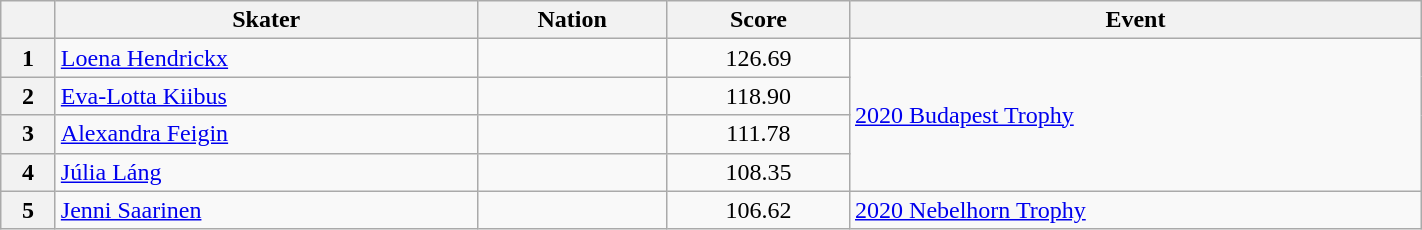<table class="wikitable sortable" style="text-align:left; width:75%">
<tr>
<th scope="col"></th>
<th scope="col">Skater</th>
<th scope="col">Nation</th>
<th scope="col">Score</th>
<th scope="col">Event</th>
</tr>
<tr>
<th scope="row">1</th>
<td><a href='#'>Loena Hendrickx</a></td>
<td></td>
<td style="text-align:center;">126.69</td>
<td rowspan="4"><a href='#'>2020 Budapest Trophy</a></td>
</tr>
<tr>
<th scope="row">2</th>
<td><a href='#'>Eva-Lotta Kiibus</a></td>
<td></td>
<td style="text-align:center;">118.90</td>
</tr>
<tr>
<th scope="row">3</th>
<td><a href='#'>Alexandra Feigin</a></td>
<td></td>
<td style="text-align:center;">111.78</td>
</tr>
<tr>
<th scope="row">4</th>
<td><a href='#'>Júlia Láng</a></td>
<td></td>
<td style="text-align:center;">108.35</td>
</tr>
<tr>
<th scope="row">5</th>
<td><a href='#'>Jenni Saarinen</a></td>
<td></td>
<td style="text-align:center;">106.62</td>
<td><a href='#'>2020 Nebelhorn Trophy</a></td>
</tr>
</table>
